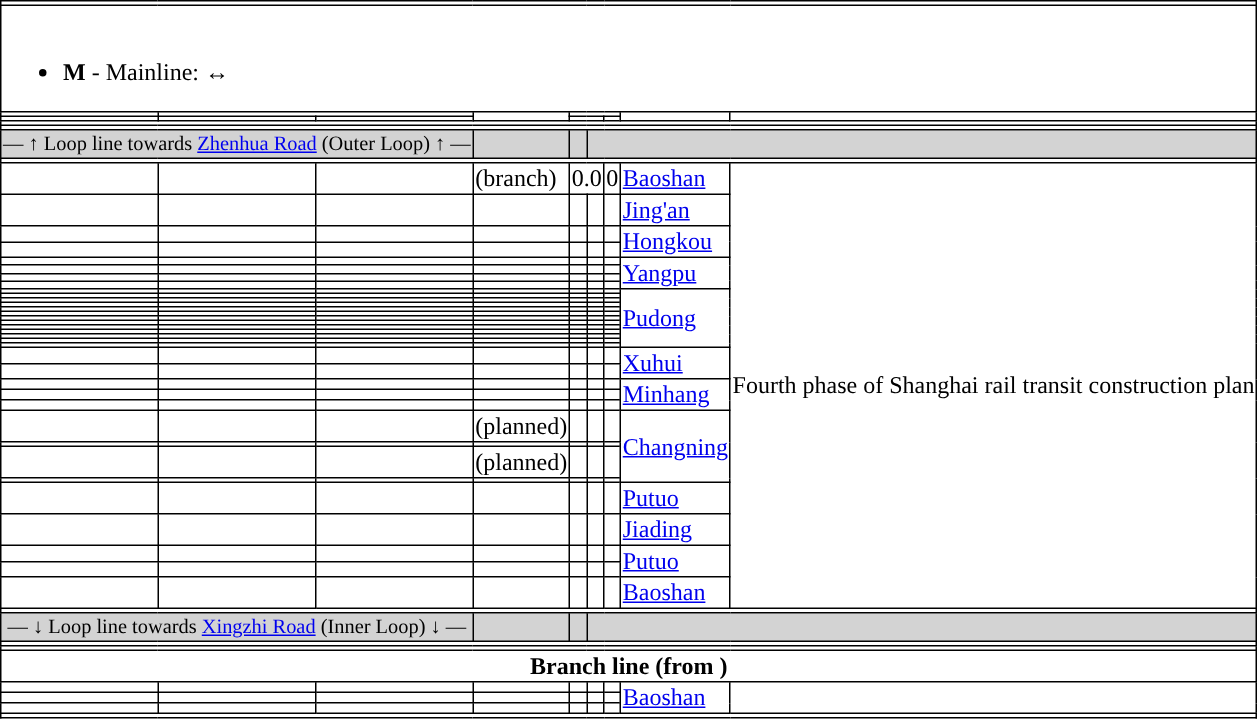<table border=1 style="border-collapse: collapse;" class="mw-collapsible">
<tr>
<th colspan="11" style="text-align: center"></th>
</tr>
<tr>
<td colspan="9" style="text-align: left"><br><ul><li><strong>M</strong> - Mainline:  ↔ </li></ul></td>
</tr>
<tr>
<th rowspan="1" colspan="1"></th>
<th colspan="2"></th>
<th rowspan="2"></th>
<th colspan="3" rowspan="1"></th>
<th rowspan="2"></th>
<th rowspan="2"></th>
</tr>
<tr>
<th rowspan="1"></th>
<th></th>
<th></th>
<th colspan="2"></th>
<th></th>
</tr>
<tr>
<td colspan = "9"></td>
</tr>
<tr style="background:#">
<td colspan = "9"></td>
</tr>
<tr bgcolor="lightgrey">
<td style="font-size:85%" colspan="3" align="center">— ↑ Loop line towards <a href='#'>Zhenhua Road</a>  (Outer Loop) ↑ —</td>
<td></td>
<td></td>
<td colspan = "4"></td>
</tr>
<tr style="background:#">
<td colspan = "9"></td>
</tr>
<tr>
<td align="center"></td>
<td></td>
<td></td>
<td>  (branch)</td>
<td colspan="2">0.0</td>
<td>0</td>
<td><a href='#'>Baoshan</a></td>
<td rowspan="35">Fourth phase of Shanghai rail transit construction plan</td>
</tr>
<tr>
<td align="center"></td>
<td></td>
<td></td>
<td> </td>
<td></td>
<td></td>
<td></td>
<td><a href='#'>Jing'an</a></td>
</tr>
<tr>
<td align="center"></td>
<td></td>
<td></td>
<td></td>
<td></td>
<td></td>
<td></td>
<td rowspan="2"><a href='#'>Hongkou</a></td>
</tr>
<tr>
<td align="center"></td>
<td></td>
<td></td>
<td></td>
<td></td>
<td></td>
<td></td>
</tr>
<tr>
<td align="center"></td>
<td></td>
<td></td>
<td></td>
<td></td>
<td></td>
<td></td>
<td rowspan="4"><a href='#'>Yangpu</a></td>
</tr>
<tr>
<td align="center"></td>
<td></td>
<td></td>
<td></td>
<td></td>
<td></td>
<td></td>
</tr>
<tr>
<td align="center"></td>
<td></td>
<td></td>
<td></td>
<td></td>
<td></td>
<td></td>
</tr>
<tr>
<td align="center"></td>
<td></td>
<td></td>
<td></td>
<td></td>
<td></td>
<td></td>
</tr>
<tr>
<td align="center"></td>
<td></td>
<td></td>
<td></td>
<td></td>
<td></td>
<td></td>
<td rowspan="13"><a href='#'>Pudong</a></td>
</tr>
<tr>
<td align="center"></td>
<td></td>
<td></td>
<td></td>
<td></td>
<td></td>
<td></td>
</tr>
<tr>
<td align="center"></td>
<td></td>
<td></td>
<td> </td>
<td></td>
<td></td>
<td></td>
</tr>
<tr>
<td align="center"></td>
<td></td>
<td></td>
<td></td>
<td></td>
<td></td>
<td></td>
</tr>
<tr>
<td align="center"></td>
<td></td>
<td></td>
<td></td>
<td></td>
<td></td>
<td></td>
</tr>
<tr>
<td align="center"></td>
<td></td>
<td></td>
<td> </td>
<td></td>
<td></td>
<td></td>
</tr>
<tr>
<td align="center"></td>
<td></td>
<td></td>
<td></td>
<td></td>
<td></td>
<td></td>
</tr>
<tr>
<td align="center"></td>
<td></td>
<td></td>
<td> </td>
<td></td>
<td></td>
<td></td>
</tr>
<tr>
<td align="center"></td>
<td></td>
<td></td>
<td> </td>
<td></td>
<td></td>
<td></td>
</tr>
<tr>
<td align="center"></td>
<td></td>
<td></td>
<td></td>
<td></td>
<td></td>
<td></td>
</tr>
<tr>
<td align="center"></td>
<td></td>
<td></td>
<td></td>
<td></td>
<td></td>
<td></td>
</tr>
<tr>
<td align="center"></td>
<td></td>
<td></td>
<td></td>
<td></td>
<td></td>
<td></td>
</tr>
<tr>
<td align="center"></td>
<td></td>
<td></td>
<td> </td>
<td></td>
<td></td>
<td></td>
</tr>
<tr>
<td align="center"></td>
<td></td>
<td></td>
<td></td>
<td></td>
<td></td>
<td></td>
<td rowspan = "2"><a href='#'>Xuhui</a></td>
</tr>
<tr>
<td align="center"></td>
<td></td>
<td></td>
<td></td>
<td></td>
<td></td>
<td></td>
</tr>
<tr>
<td align="center"></td>
<td></td>
<td></td>
<td></td>
<td></td>
<td></td>
<td></td>
<td rowspan = "3"><a href='#'>Minhang</a></td>
</tr>
<tr>
<td align="center"></td>
<td></td>
<td></td>
<td></td>
<td></td>
<td></td>
<td></td>
</tr>
<tr>
<td align="center"></td>
<td></td>
<td></td>
<td></td>
<td></td>
<td></td>
<td></td>
</tr>
<tr>
<td align="center"></td>
<td></td>
<td></td>
<td> (planned)</td>
<td></td>
<td></td>
<td></td>
<td rowspan = "4"><a href='#'>Changning</a></td>
</tr>
<tr>
<td align="center"></td>
<td></td>
<td></td>
<td></td>
<td></td>
<td></td>
<td></td>
</tr>
<tr>
<td align="center"></td>
<td></td>
<td></td>
<td> (planned)</td>
<td></td>
<td></td>
<td></td>
</tr>
<tr>
<td align="center"></td>
<td></td>
<td></td>
<td></td>
<td></td>
<td></td>
<td></td>
</tr>
<tr>
<td align="center"></td>
<td></td>
<td></td>
<td></td>
<td></td>
<td></td>
<td></td>
<td><a href='#'>Putuo</a></td>
</tr>
<tr>
<td align="center"></td>
<td></td>
<td></td>
<td></td>
<td></td>
<td></td>
<td></td>
<td><a href='#'>Jiading</a></td>
</tr>
<tr>
<td align="center"></td>
<td></td>
<td></td>
<td> </td>
<td></td>
<td></td>
<td></td>
<td rowspan = "2"><a href='#'>Putuo</a></td>
</tr>
<tr>
<td align="center"></td>
<td></td>
<td></td>
<td></td>
<td></td>
<td></td>
<td></td>
</tr>
<tr>
<td align="center"></td>
<td></td>
<td></td>
<td></td>
<td></td>
<td></td>
<td></td>
<td><a href='#'>Baoshan</a></td>
</tr>
<tr style="background:#">
<td colspan = "9"></td>
</tr>
<tr bgcolor="lightgrey">
<td style="font-size:85%" colspan="3" align="center">— ↓ Loop line towards <a href='#'>Xingzhi Road</a> (Inner Loop) ↓ —</td>
<td></td>
<td></td>
<td colspan = "4"></td>
</tr>
<tr style="background:#">
<td colspan = "9"></td>
</tr>
<tr>
<td colspan = "9"></td>
</tr>
<tr>
<th colspan=9 style=background:#>Branch line (from )</th>
</tr>
<tr>
<td align="center"></td>
<td></td>
<td></td>
<td></td>
<td></td>
<td></td>
<td></td>
<td rowspan = "3"><a href='#'>Baoshan</a></td>
</tr>
<tr>
<td align="center"></td>
<td></td>
<td></td>
<td></td>
<td></td>
<td></td>
<td></td>
</tr>
<tr>
<td align="center"></td>
<td></td>
<td></td>
<td></td>
<td></td>
<td></td>
<td></td>
</tr>
<tr style="background:#">
<td colspan="9"></td>
</tr>
</table>
